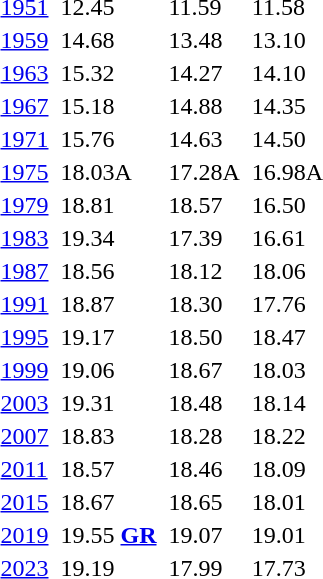<table>
<tr valign="top">
<td><a href='#'>1951</a><br></td>
<td></td>
<td>12.45</td>
<td></td>
<td>11.59</td>
<td></td>
<td>11.58</td>
</tr>
<tr valign="top">
<td><a href='#'>1959</a><br></td>
<td></td>
<td>14.68</td>
<td></td>
<td>13.48</td>
<td></td>
<td>13.10</td>
</tr>
<tr valign="top">
<td><a href='#'>1963</a><br></td>
<td></td>
<td>15.32</td>
<td></td>
<td>14.27</td>
<td></td>
<td>14.10</td>
</tr>
<tr valign="top">
<td><a href='#'>1967</a><br></td>
<td></td>
<td>15.18</td>
<td></td>
<td>14.88</td>
<td></td>
<td>14.35</td>
</tr>
<tr valign="top">
<td><a href='#'>1971</a><br></td>
<td></td>
<td>15.76</td>
<td></td>
<td>14.63</td>
<td></td>
<td>14.50</td>
</tr>
<tr valign="top">
<td><a href='#'>1975</a><br></td>
<td></td>
<td>18.03A</td>
<td></td>
<td>17.28A</td>
<td></td>
<td>16.98A</td>
</tr>
<tr valign="top">
<td><a href='#'>1979</a><br></td>
<td></td>
<td>18.81</td>
<td></td>
<td>18.57</td>
<td></td>
<td>16.50</td>
</tr>
<tr valign="top">
<td><a href='#'>1983</a><br></td>
<td></td>
<td>19.34</td>
<td></td>
<td>17.39</td>
<td></td>
<td>16.61</td>
</tr>
<tr valign="top">
<td><a href='#'>1987</a><br></td>
<td></td>
<td>18.56</td>
<td></td>
<td>18.12</td>
<td></td>
<td>18.06</td>
</tr>
<tr valign="top">
<td><a href='#'>1991</a><br></td>
<td></td>
<td>18.87</td>
<td></td>
<td>18.30</td>
<td></td>
<td>17.76</td>
</tr>
<tr valign="top">
<td><a href='#'>1995</a><br></td>
<td></td>
<td>19.17</td>
<td></td>
<td>18.50</td>
<td></td>
<td>18.47</td>
</tr>
<tr valign="top">
<td><a href='#'>1999</a><br></td>
<td></td>
<td>19.06</td>
<td></td>
<td>18.67</td>
<td></td>
<td>18.03</td>
</tr>
<tr valign="top">
<td><a href='#'>2003</a><br></td>
<td></td>
<td>19.31</td>
<td></td>
<td>18.48</td>
<td></td>
<td>18.14</td>
</tr>
<tr valign="top">
<td><a href='#'>2007</a><br></td>
<td></td>
<td>18.83</td>
<td></td>
<td>18.28</td>
<td></td>
<td>18.22</td>
</tr>
<tr valign="top">
<td><a href='#'>2011</a><br></td>
<td></td>
<td>18.57</td>
<td></td>
<td>18.46</td>
<td></td>
<td>18.09</td>
</tr>
<tr valign="top">
<td><a href='#'>2015</a><br></td>
<td></td>
<td>18.67</td>
<td></td>
<td>18.65</td>
<td></td>
<td>18.01</td>
</tr>
<tr valign="top">
<td><a href='#'>2019</a><br></td>
<td></td>
<td>19.55 <strong><a href='#'>GR</a></strong></td>
<td></td>
<td>19.07 </td>
<td></td>
<td>19.01 </td>
</tr>
<tr valign="top">
<td><a href='#'>2023</a><br></td>
<td></td>
<td>19.19</td>
<td></td>
<td>17.99</td>
<td></td>
<td>17.73</td>
</tr>
</table>
